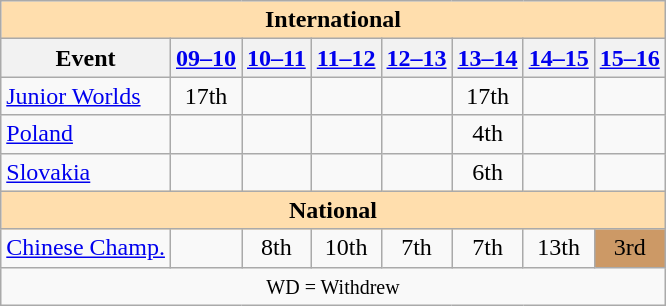<table class="wikitable" style="text-align:center">
<tr>
<th style="background-color: #ffdead; " colspan=8 align=center>International</th>
</tr>
<tr>
<th>Event</th>
<th><a href='#'>09–10</a></th>
<th><a href='#'>10–11</a></th>
<th><a href='#'>11–12</a></th>
<th><a href='#'>12–13</a></th>
<th><a href='#'>13–14</a></th>
<th><a href='#'>14–15</a></th>
<th><a href='#'>15–16</a></th>
</tr>
<tr>
<td align=left><a href='#'>Junior Worlds</a></td>
<td>17th</td>
<td></td>
<td></td>
<td></td>
<td>17th</td>
<td></td>
<td></td>
</tr>
<tr>
<td align=left> <a href='#'>Poland</a></td>
<td></td>
<td></td>
<td></td>
<td></td>
<td>4th</td>
<td></td>
<td></td>
</tr>
<tr>
<td align=left> <a href='#'>Slovakia</a></td>
<td></td>
<td></td>
<td></td>
<td></td>
<td>6th</td>
<td></td>
<td></td>
</tr>
<tr>
<th style="background-color: #ffdead; " colspan=8 align=center>National</th>
</tr>
<tr>
<td align=left><a href='#'>Chinese Champ.</a></td>
<td></td>
<td>8th</td>
<td>10th</td>
<td>7th</td>
<td>7th</td>
<td>13th</td>
<td bgcolor=cc9966>3rd</td>
</tr>
<tr>
<td colspan=8 align=center><small> WD = Withdrew </small></td>
</tr>
</table>
